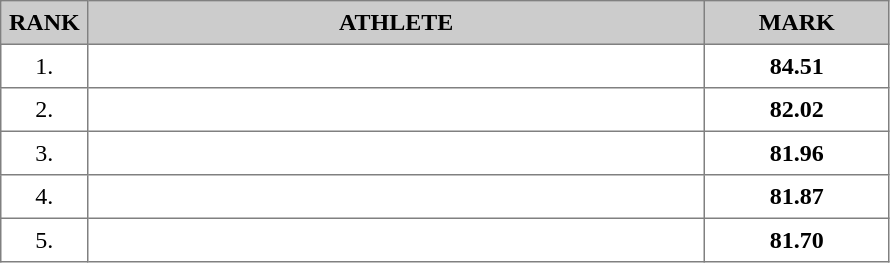<table border="1" cellspacing="2" cellpadding="5" style="border-collapse: collapse; font-size: 100%;">
<tr bgcolor="cccccc">
<th>RANK</th>
<th align="center" style="width: 25em">ATHLETE</th>
<th align="center" style="width: 7em">MARK</th>
</tr>
<tr>
<td align="center">1.</td>
<td></td>
<td align="center"><strong>84.51</strong></td>
</tr>
<tr>
<td align="center">2.</td>
<td></td>
<td align="center"><strong>82.02</strong></td>
</tr>
<tr>
<td align="center">3.</td>
<td></td>
<td align="center"><strong>81.96</strong></td>
</tr>
<tr>
<td align="center">4.</td>
<td></td>
<td align="center"><strong>81.87</strong></td>
</tr>
<tr>
<td align="center">5.</td>
<td></td>
<td align="center"><strong>81.70</strong></td>
</tr>
</table>
